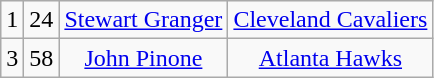<table class="wikitable">
<tr style="text-align:center;" bgcolor="">
<td>1</td>
<td>24</td>
<td><a href='#'>Stewart Granger</a></td>
<td><a href='#'>Cleveland Cavaliers</a></td>
</tr>
<tr style="text-align:center;" bgcolor="">
<td>3</td>
<td>58</td>
<td><a href='#'>John Pinone</a></td>
<td><a href='#'>Atlanta Hawks</a></td>
</tr>
</table>
